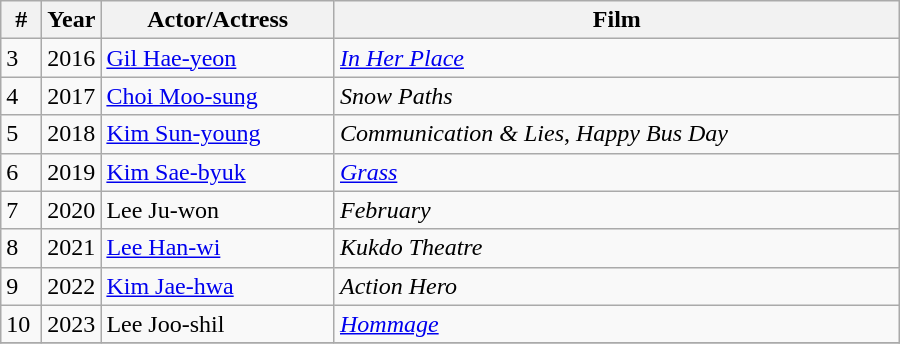<table class="wikitable" style="width:600px">
<tr>
<th width=20>#</th>
<th width=30>Year</th>
<th>Actor/Actress</th>
<th>Film</th>
</tr>
<tr>
<td>3</td>
<td>2016</td>
<td><a href='#'>Gil Hae-yeon</a></td>
<td><em><a href='#'>In Her Place</a></em></td>
</tr>
<tr>
<td>4</td>
<td>2017</td>
<td><a href='#'>Choi Moo-sung</a></td>
<td><em>Snow Paths</em></td>
</tr>
<tr>
<td>5</td>
<td>2018</td>
<td><a href='#'>Kim Sun-young</a></td>
<td><em>Communication & Lies</em>, <em>Happy Bus Day</em></td>
</tr>
<tr>
<td>6</td>
<td>2019</td>
<td><a href='#'>Kim Sae-byuk</a></td>
<td><em><a href='#'>Grass</a></em></td>
</tr>
<tr>
<td>7</td>
<td>2020</td>
<td>Lee Ju-won</td>
<td><em>February</em></td>
</tr>
<tr>
<td>8</td>
<td>2021</td>
<td><a href='#'>Lee Han-wi</a></td>
<td><em>Kukdo Theatre</em></td>
</tr>
<tr>
<td>9</td>
<td>2022</td>
<td><a href='#'>Kim Jae-hwa</a></td>
<td><em>Action Hero	</em></td>
</tr>
<tr>
<td>10</td>
<td>2023</td>
<td>Lee Joo-shil</td>
<td><em><a href='#'>Hommage</a></em></td>
</tr>
<tr>
</tr>
</table>
